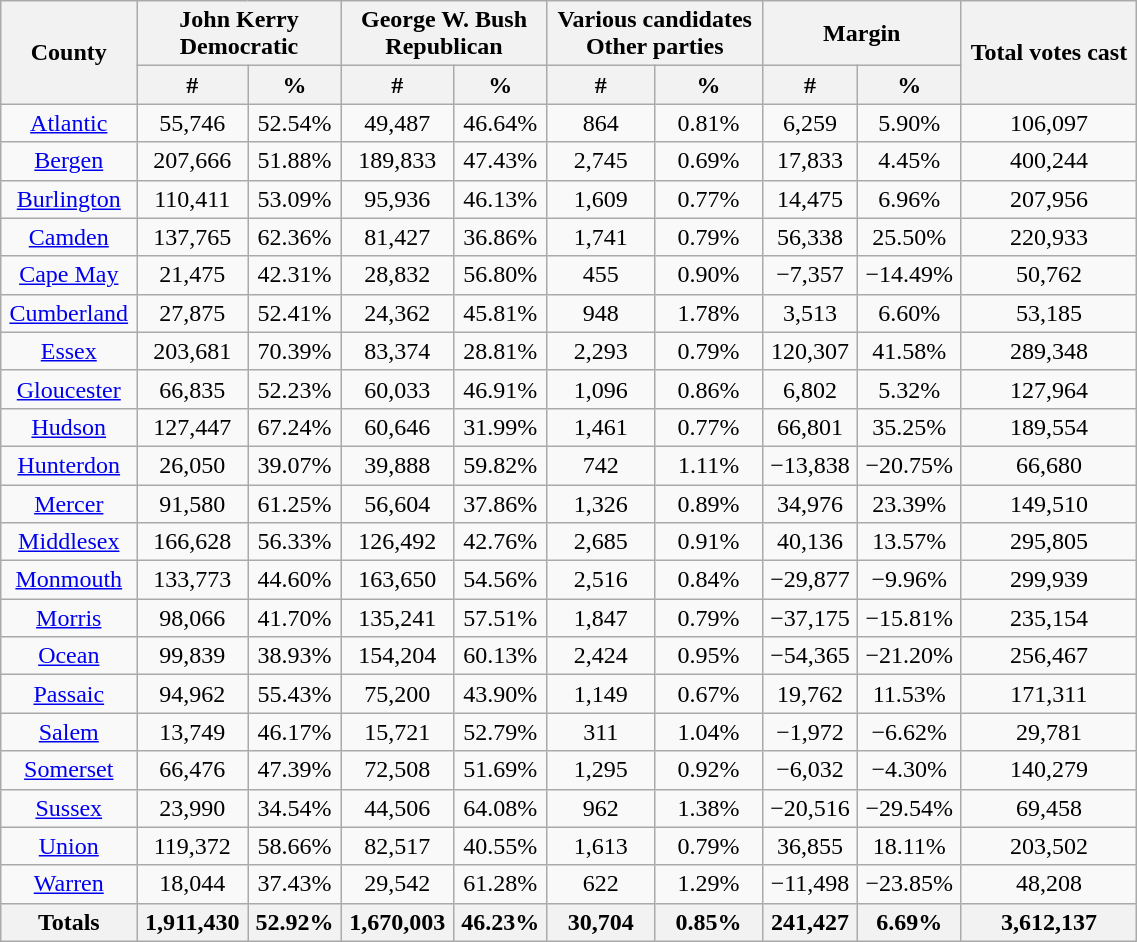<table width="60%"  class="wikitable sortable" style="text-align:center">
<tr>
<th style="text-align:center;" rowspan="2">County</th>
<th style="text-align:center;" colspan="2">John Kerry<br>Democratic</th>
<th style="text-align:center;" colspan="2">George W. Bush<br>Republican</th>
<th style="text-align:center;" colspan="2">Various candidates<br>Other parties</th>
<th style="text-align:center;" colspan="2">Margin</th>
<th style="text-align:center;" rowspan="2">Total votes cast</th>
</tr>
<tr>
<th style="text-align:center;" data-sort-type="number">#</th>
<th style="text-align:center;" data-sort-type="number">%</th>
<th style="text-align:center;" data-sort-type="number">#</th>
<th style="text-align:center;" data-sort-type="number">%</th>
<th style="text-align:center;" data-sort-type="number">#</th>
<th style="text-align:center;" data-sort-type="number">%</th>
<th style="text-align:center;" data-sort-type="number">#</th>
<th style="text-align:center;" data-sort-type="number">%</th>
</tr>
<tr style="text-align:center;">
<td><a href='#'>Atlantic</a></td>
<td>55,746</td>
<td>52.54%</td>
<td>49,487</td>
<td>46.64%</td>
<td>864</td>
<td>0.81%</td>
<td>6,259</td>
<td>5.90%</td>
<td>106,097</td>
</tr>
<tr style="text-align:center;">
<td><a href='#'>Bergen</a></td>
<td>207,666</td>
<td>51.88%</td>
<td>189,833</td>
<td>47.43%</td>
<td>2,745</td>
<td>0.69%</td>
<td>17,833</td>
<td>4.45%</td>
<td>400,244</td>
</tr>
<tr style="text-align:center;">
<td><a href='#'>Burlington</a></td>
<td>110,411</td>
<td>53.09%</td>
<td>95,936</td>
<td>46.13%</td>
<td>1,609</td>
<td>0.77%</td>
<td>14,475</td>
<td>6.96%</td>
<td>207,956</td>
</tr>
<tr style="text-align:center;">
<td><a href='#'>Camden</a></td>
<td>137,765</td>
<td>62.36%</td>
<td>81,427</td>
<td>36.86%</td>
<td>1,741</td>
<td>0.79%</td>
<td>56,338</td>
<td>25.50%</td>
<td>220,933</td>
</tr>
<tr style="text-align:center;">
<td><a href='#'>Cape May</a></td>
<td>21,475</td>
<td>42.31%</td>
<td>28,832</td>
<td>56.80%</td>
<td>455</td>
<td>0.90%</td>
<td>−7,357</td>
<td>−14.49%</td>
<td>50,762</td>
</tr>
<tr style="text-align:center;">
<td><a href='#'>Cumberland</a></td>
<td>27,875</td>
<td>52.41%</td>
<td>24,362</td>
<td>45.81%</td>
<td>948</td>
<td>1.78%</td>
<td>3,513</td>
<td>6.60%</td>
<td>53,185</td>
</tr>
<tr style="text-align:center;">
<td><a href='#'>Essex</a></td>
<td>203,681</td>
<td>70.39%</td>
<td>83,374</td>
<td>28.81%</td>
<td>2,293</td>
<td>0.79%</td>
<td>120,307</td>
<td>41.58%</td>
<td>289,348</td>
</tr>
<tr style="text-align:center;">
<td><a href='#'>Gloucester</a></td>
<td>66,835</td>
<td>52.23%</td>
<td>60,033</td>
<td>46.91%</td>
<td>1,096</td>
<td>0.86%</td>
<td>6,802</td>
<td>5.32%</td>
<td>127,964</td>
</tr>
<tr style="text-align:center;">
<td><a href='#'>Hudson</a></td>
<td>127,447</td>
<td>67.24%</td>
<td>60,646</td>
<td>31.99%</td>
<td>1,461</td>
<td>0.77%</td>
<td>66,801</td>
<td>35.25%</td>
<td>189,554</td>
</tr>
<tr style="text-align:center;">
<td><a href='#'>Hunterdon</a></td>
<td>26,050</td>
<td>39.07%</td>
<td>39,888</td>
<td>59.82%</td>
<td>742</td>
<td>1.11%</td>
<td>−13,838</td>
<td>−20.75%</td>
<td>66,680</td>
</tr>
<tr style="text-align:center;">
<td><a href='#'>Mercer</a></td>
<td>91,580</td>
<td>61.25%</td>
<td>56,604</td>
<td>37.86%</td>
<td>1,326</td>
<td>0.89%</td>
<td>34,976</td>
<td>23.39%</td>
<td>149,510</td>
</tr>
<tr style="text-align:center;">
<td><a href='#'>Middlesex</a></td>
<td>166,628</td>
<td>56.33%</td>
<td>126,492</td>
<td>42.76%</td>
<td>2,685</td>
<td>0.91%</td>
<td>40,136</td>
<td>13.57%</td>
<td>295,805</td>
</tr>
<tr style="text-align:center;">
<td><a href='#'>Monmouth</a></td>
<td>133,773</td>
<td>44.60%</td>
<td>163,650</td>
<td>54.56%</td>
<td>2,516</td>
<td>0.84%</td>
<td>−29,877</td>
<td>−9.96%</td>
<td>299,939</td>
</tr>
<tr style="text-align:center;">
<td><a href='#'>Morris</a></td>
<td>98,066</td>
<td>41.70%</td>
<td>135,241</td>
<td>57.51%</td>
<td>1,847</td>
<td>0.79%</td>
<td>−37,175</td>
<td>−15.81%</td>
<td>235,154</td>
</tr>
<tr style="text-align:center;">
<td><a href='#'>Ocean</a></td>
<td>99,839</td>
<td>38.93%</td>
<td>154,204</td>
<td>60.13%</td>
<td>2,424</td>
<td>0.95%</td>
<td>−54,365</td>
<td>−21.20%</td>
<td>256,467</td>
</tr>
<tr style="text-align:center;">
<td><a href='#'>Passaic</a></td>
<td>94,962</td>
<td>55.43%</td>
<td>75,200</td>
<td>43.90%</td>
<td>1,149</td>
<td>0.67%</td>
<td>19,762</td>
<td>11.53%</td>
<td>171,311</td>
</tr>
<tr style="text-align:center;">
<td><a href='#'>Salem</a></td>
<td>13,749</td>
<td>46.17%</td>
<td>15,721</td>
<td>52.79%</td>
<td>311</td>
<td>1.04%</td>
<td>−1,972</td>
<td>−6.62%</td>
<td>29,781</td>
</tr>
<tr style="text-align:center;">
<td><a href='#'>Somerset</a></td>
<td>66,476</td>
<td>47.39%</td>
<td>72,508</td>
<td>51.69%</td>
<td>1,295</td>
<td>0.92%</td>
<td>−6,032</td>
<td>−4.30%</td>
<td>140,279</td>
</tr>
<tr style="text-align:center;">
<td><a href='#'>Sussex</a></td>
<td>23,990</td>
<td>34.54%</td>
<td>44,506</td>
<td>64.08%</td>
<td>962</td>
<td>1.38%</td>
<td>−20,516</td>
<td>−29.54%</td>
<td>69,458</td>
</tr>
<tr style="text-align:center;">
<td><a href='#'>Union</a></td>
<td>119,372</td>
<td>58.66%</td>
<td>82,517</td>
<td>40.55%</td>
<td>1,613</td>
<td>0.79%</td>
<td>36,855</td>
<td>18.11%</td>
<td>203,502</td>
</tr>
<tr style="text-align:center;">
<td><a href='#'>Warren</a></td>
<td>18,044</td>
<td>37.43%</td>
<td>29,542</td>
<td>61.28%</td>
<td>622</td>
<td>1.29%</td>
<td>−11,498</td>
<td>−23.85%</td>
<td>48,208</td>
</tr>
<tr>
<th>Totals</th>
<th>1,911,430</th>
<th>52.92%</th>
<th>1,670,003</th>
<th>46.23%</th>
<th>30,704</th>
<th>0.85%</th>
<th>241,427</th>
<th>6.69%</th>
<th>3,612,137</th>
</tr>
</table>
